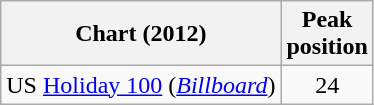<table class="wikitable plainrowheaders" style="text-align:center">
<tr>
<th>Chart (2012)</th>
<th>Peak<br>position</th>
</tr>
<tr>
<td>US <a href='#'>Holiday 100</a> (<em><a href='#'>Billboard</a></em>)</td>
<td style="text-align:center;">24</td>
</tr>
</table>
